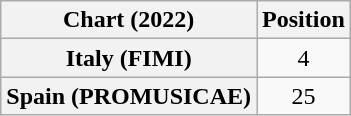<table class="wikitable sortable plainrowheaders" style="text-align:center">
<tr>
<th>Chart (2022)</th>
<th>Position</th>
</tr>
<tr>
<th scope="row">Italy (FIMI)</th>
<td>4</td>
</tr>
<tr>
<th scope="row">Spain (PROMUSICAE)</th>
<td>25</td>
</tr>
</table>
